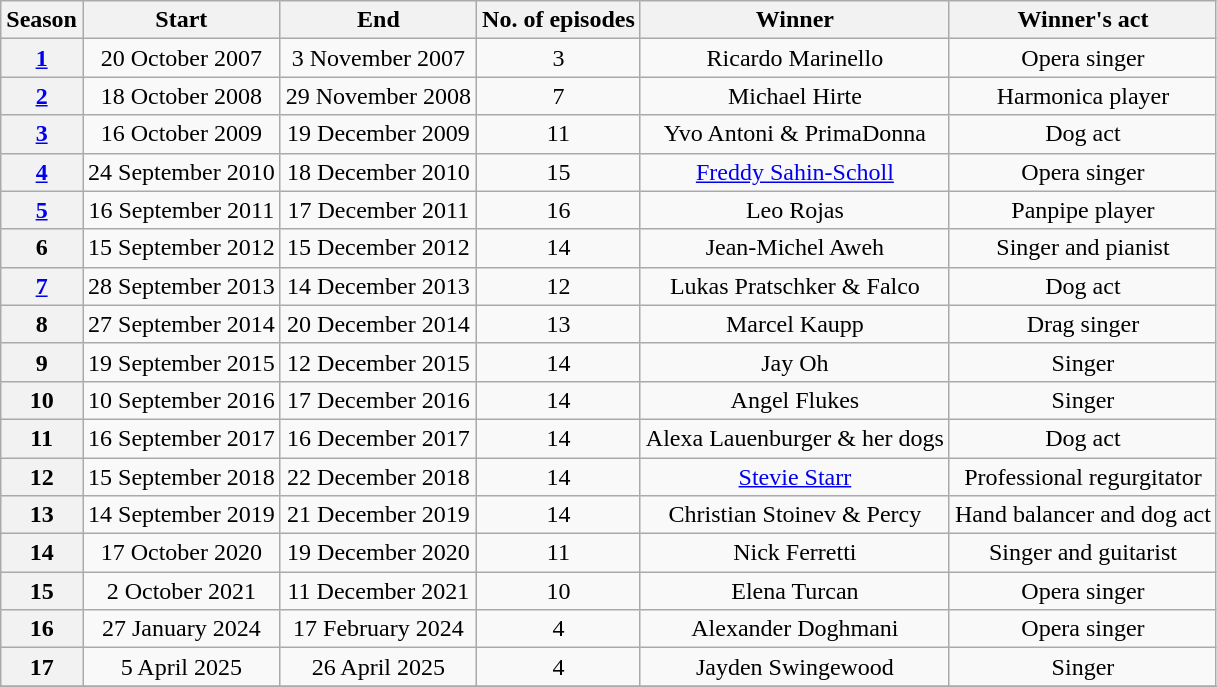<table class="wikitable" style="text-align:center; font-size:100%;">
<tr>
<th scope="col">Season</th>
<th scope="col">Start</th>
<th scope="col">End</th>
<th scope="col">No. of episodes</th>
<th scope="col">Winner</th>
<th scope="col">Winner's act</th>
</tr>
<tr>
<th scope="row"><a href='#'>1</a></th>
<td>20 October 2007</td>
<td>3 November 2007</td>
<td>3</td>
<td>Ricardo Marinello</td>
<td>Opera singer</td>
</tr>
<tr>
<th scope="row"><a href='#'>2</a></th>
<td>18 October 2008</td>
<td>29 November 2008</td>
<td>7</td>
<td>Michael Hirte</td>
<td>Harmonica player</td>
</tr>
<tr>
<th scope="row"><a href='#'>3</a></th>
<td>16 October 2009</td>
<td>19 December 2009</td>
<td>11</td>
<td>Yvo Antoni & PrimaDonna</td>
<td>Dog act</td>
</tr>
<tr>
<th scope="row"><a href='#'>4</a></th>
<td>24 September 2010</td>
<td>18 December 2010</td>
<td>15</td>
<td><a href='#'>Freddy Sahin-Scholl</a></td>
<td>Opera singer</td>
</tr>
<tr>
<th scope="row"><a href='#'>5</a></th>
<td>16 September 2011</td>
<td>17 December 2011</td>
<td>16</td>
<td>Leo Rojas</td>
<td>Panpipe player</td>
</tr>
<tr>
<th scope="row">6</th>
<td>15 September 2012</td>
<td>15 December 2012</td>
<td>14</td>
<td>Jean-Michel Aweh</td>
<td>Singer and pianist</td>
</tr>
<tr>
<th scope="row"><a href='#'>7</a></th>
<td>28 September 2013</td>
<td>14 December 2013</td>
<td>12</td>
<td>Lukas Pratschker & Falco</td>
<td>Dog act</td>
</tr>
<tr>
<th scope="row">8</th>
<td>27 September 2014</td>
<td>20 December 2014</td>
<td>13</td>
<td>Marcel Kaupp</td>
<td>Drag singer</td>
</tr>
<tr>
<th scope="row">9</th>
<td>19 September 2015</td>
<td>12 December 2015</td>
<td>14</td>
<td>Jay Oh</td>
<td>Singer</td>
</tr>
<tr>
<th scope="row">10</th>
<td>10 September 2016</td>
<td>17 December 2016</td>
<td>14</td>
<td>Angel Flukes</td>
<td>Singer</td>
</tr>
<tr>
<th scope="row">11</th>
<td>16 September 2017</td>
<td>16 December 2017</td>
<td>14</td>
<td>Alexa Lauenburger & her dogs</td>
<td>Dog act</td>
</tr>
<tr>
<th scope="row">12</th>
<td>15 September 2018</td>
<td>22 December 2018</td>
<td>14</td>
<td><a href='#'>Stevie Starr</a></td>
<td>Professional regurgitator</td>
</tr>
<tr>
<th scope="row">13</th>
<td>14 September 2019</td>
<td>21 December 2019</td>
<td>14</td>
<td>Christian Stoinev & Percy</td>
<td>Hand balancer and dog act</td>
</tr>
<tr>
<th scope="row">14</th>
<td>17 October 2020</td>
<td>19 December 2020</td>
<td>11</td>
<td>Nick Ferretti</td>
<td>Singer and guitarist</td>
</tr>
<tr>
<th scope="row">15</th>
<td>2 October 2021</td>
<td>11 December 2021</td>
<td>10</td>
<td>Elena Turcan</td>
<td>Opera singer</td>
</tr>
<tr>
<th scope="row">16</th>
<td>27 January 2024</td>
<td>17 February 2024</td>
<td>4</td>
<td>Alexander Doghmani</td>
<td>Opera singer</td>
</tr>
<tr>
<th>17</th>
<td>5 April 2025</td>
<td>26 April 2025</td>
<td>4</td>
<td>Jayden Swingewood</td>
<td>Singer</td>
</tr>
<tr>
</tr>
</table>
